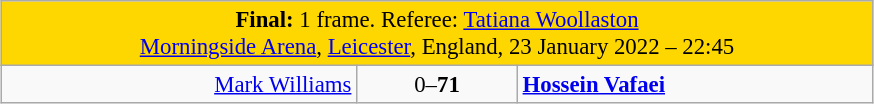<table class="wikitable" style="font-size: 95%; margin: 1em auto 1em auto;">
<tr>
<td colspan="3" align="center" bgcolor="#ffd700"><strong>Final:</strong> 1 frame. Referee: <a href='#'>Tatiana Woollaston</a><br> <a href='#'>Morningside Arena</a>, <a href='#'>Leicester</a>, England, 23 January 2022 – 22:45</td>
</tr>
<tr>
<td width="230" align="right"><a href='#'>Mark Williams</a><br></td>
<td width="100" align="center">0–<strong>71</strong></td>
<td width="230"><strong><a href='#'>Hossein Vafaei</a></strong><br></td>
</tr>
</table>
